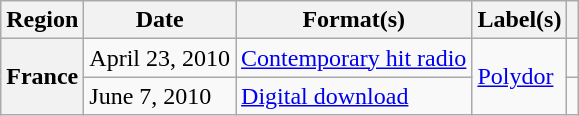<table class="wikitable plainrowheaders">
<tr>
<th>Region</th>
<th>Date</th>
<th>Format(s)</th>
<th>Label(s)</th>
<th></th>
</tr>
<tr>
<th scope="row" rowspan="2">France</th>
<td>April 23, 2010</td>
<td><a href='#'>Contemporary hit radio</a></td>
<td rowspan="2"><a href='#'>Polydor</a></td>
<td></td>
</tr>
<tr>
<td>June 7, 2010</td>
<td><a href='#'>Digital download</a></td>
<td align="center"></td>
</tr>
</table>
